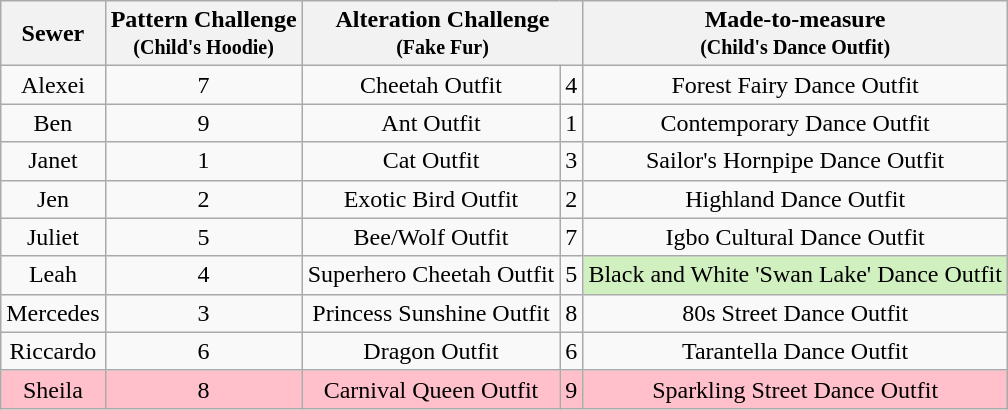<table class="wikitable" style="text-align:center;">
<tr>
<th>Sewer</th>
<th>Pattern Challenge<br><small>(Child's Hoodie)</small></th>
<th Colspan=2>Alteration Challenge<br><small>(Fake Fur)</small></th>
<th>Made-to-measure<br><small>(Child's Dance Outfit)</small></th>
</tr>
<tr>
<td>Alexei</td>
<td>7</td>
<td>Cheetah Outfit</td>
<td>4</td>
<td>Forest Fairy Dance Outfit</td>
</tr>
<tr>
<td>Ben</td>
<td>9</td>
<td>Ant Outfit</td>
<td>1</td>
<td>Contemporary Dance Outfit</td>
</tr>
<tr>
<td>Janet</td>
<td>1</td>
<td>Cat Outfit</td>
<td>3</td>
<td>Sailor's Hornpipe Dance Outfit</td>
</tr>
<tr>
<td>Jen</td>
<td>2</td>
<td>Exotic Bird Outfit</td>
<td>2</td>
<td>Highland Dance Outfit</td>
</tr>
<tr>
<td>Juliet</td>
<td>5</td>
<td>Bee/Wolf Outfit</td>
<td>7</td>
<td>Igbo Cultural Dance Outfit</td>
</tr>
<tr>
<td>Leah</td>
<td>4</td>
<td>Superhero Cheetah Outfit</td>
<td>5</td>
<td style="background:#d0f0c0">Black and White 'Swan Lake' Dance Outfit</td>
</tr>
<tr>
<td>Mercedes</td>
<td>3</td>
<td>Princess Sunshine Outfit</td>
<td>8</td>
<td>80s Street Dance Outfit</td>
</tr>
<tr>
<td>Riccardo</td>
<td>6</td>
<td>Dragon Outfit</td>
<td>6</td>
<td>Tarantella Dance Outfit</td>
</tr>
<tr style="background:pink">
<td>Sheila</td>
<td>8</td>
<td>Carnival Queen Outfit</td>
<td>9</td>
<td>Sparkling Street Dance Outfit</td>
</tr>
</table>
